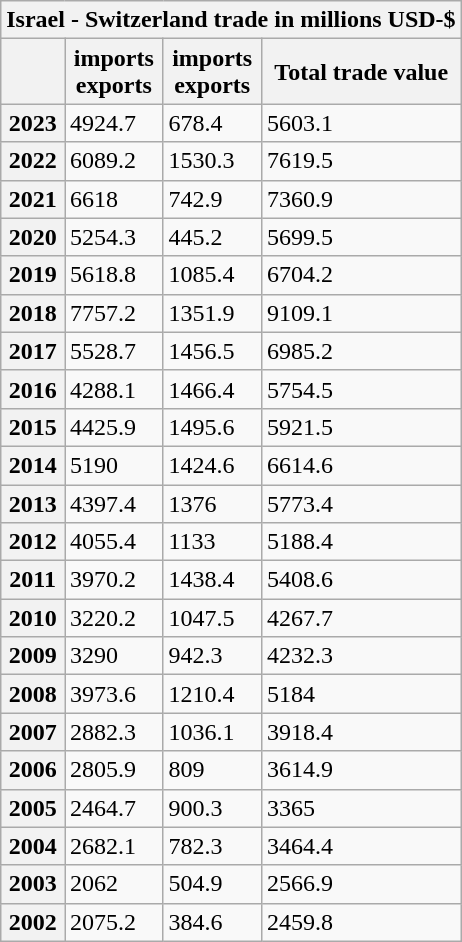<table class="wikitable mw-collapsible mw-collapsed">
<tr>
<th colspan="4">Israel - Switzerland trade in millions USD-$</th>
</tr>
<tr>
<th></th>
<th> imports<br> exports</th>
<th> imports<br> exports</th>
<th>Total trade value</th>
</tr>
<tr>
<th>2023</th>
<td>4924.7</td>
<td>678.4</td>
<td>5603.1</td>
</tr>
<tr>
<th>2022</th>
<td>6089.2</td>
<td>1530.3</td>
<td>7619.5</td>
</tr>
<tr>
<th>2021</th>
<td>6618</td>
<td>742.9</td>
<td>7360.9</td>
</tr>
<tr>
<th>2020</th>
<td>5254.3</td>
<td>445.2</td>
<td>5699.5</td>
</tr>
<tr>
<th>2019</th>
<td>5618.8</td>
<td>1085.4</td>
<td>6704.2</td>
</tr>
<tr>
<th>2018</th>
<td>7757.2</td>
<td>1351.9</td>
<td>9109.1</td>
</tr>
<tr>
<th>2017</th>
<td>5528.7</td>
<td>1456.5</td>
<td>6985.2</td>
</tr>
<tr>
<th>2016</th>
<td>4288.1</td>
<td>1466.4</td>
<td>5754.5</td>
</tr>
<tr>
<th>2015</th>
<td>4425.9</td>
<td>1495.6</td>
<td>5921.5</td>
</tr>
<tr>
<th>2014</th>
<td>5190</td>
<td>1424.6</td>
<td>6614.6</td>
</tr>
<tr>
<th>2013</th>
<td>4397.4</td>
<td>1376</td>
<td>5773.4</td>
</tr>
<tr>
<th>2012</th>
<td>4055.4</td>
<td>1133</td>
<td>5188.4</td>
</tr>
<tr>
<th>2011</th>
<td>3970.2</td>
<td>1438.4</td>
<td>5408.6</td>
</tr>
<tr>
<th>2010</th>
<td>3220.2</td>
<td>1047.5</td>
<td>4267.7</td>
</tr>
<tr>
<th>2009</th>
<td>3290</td>
<td>942.3</td>
<td>4232.3</td>
</tr>
<tr>
<th>2008</th>
<td>3973.6</td>
<td>1210.4</td>
<td>5184</td>
</tr>
<tr>
<th>2007</th>
<td>2882.3</td>
<td>1036.1</td>
<td>3918.4</td>
</tr>
<tr>
<th>2006</th>
<td>2805.9</td>
<td>809</td>
<td>3614.9</td>
</tr>
<tr>
<th>2005</th>
<td>2464.7</td>
<td>900.3</td>
<td>3365</td>
</tr>
<tr>
<th>2004</th>
<td>2682.1</td>
<td>782.3</td>
<td>3464.4</td>
</tr>
<tr>
<th>2003</th>
<td>2062</td>
<td>504.9</td>
<td>2566.9</td>
</tr>
<tr>
<th>2002</th>
<td>2075.2</td>
<td>384.6</td>
<td>2459.8</td>
</tr>
</table>
